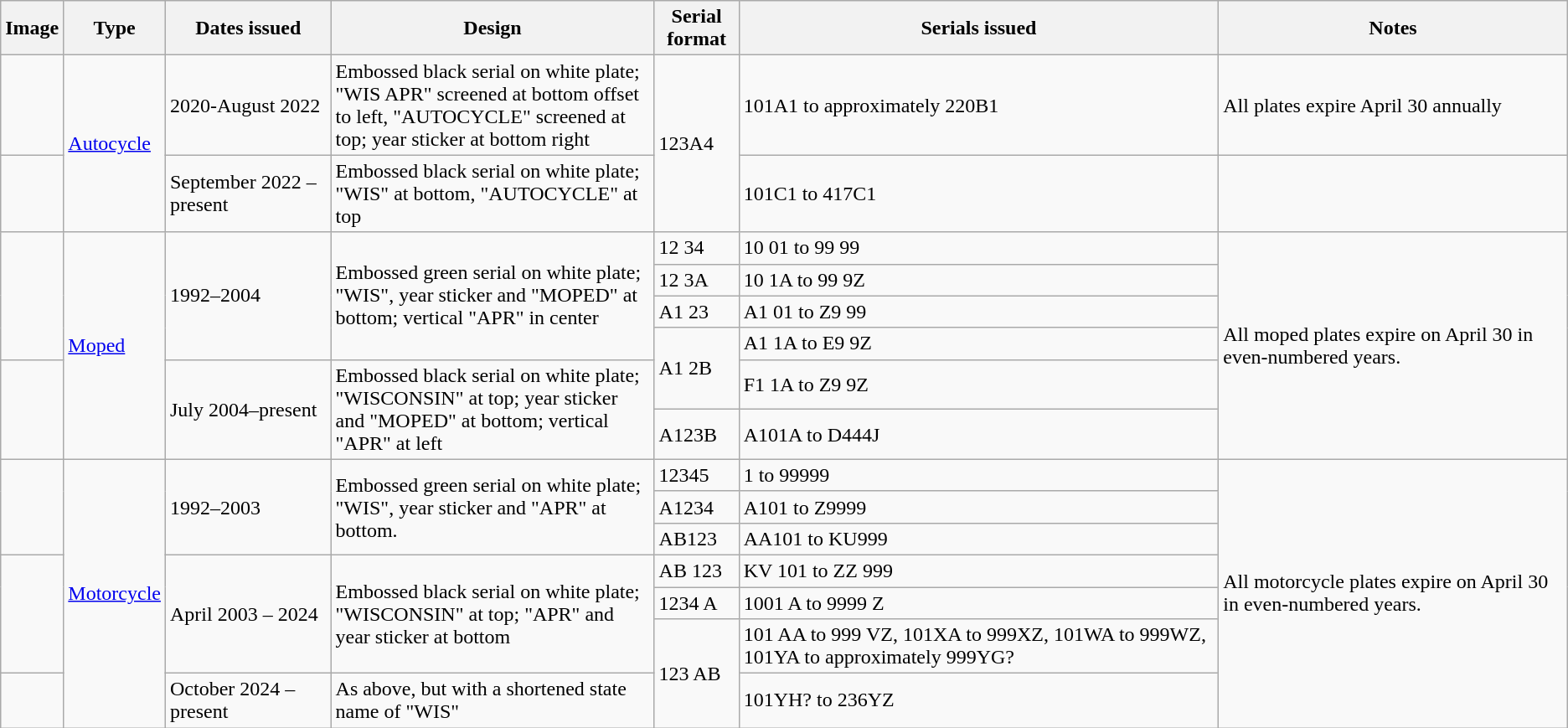<table class="wikitable">
<tr>
<th>Image</th>
<th>Type</th>
<th>Dates issued</th>
<th style="width:250px;">Design</th>
<th style="width:60px;">Serial format</th>
<th>Serials issued</th>
<th>Notes</th>
</tr>
<tr>
<td></td>
<td rowspan="2"><a href='#'>Autocycle</a></td>
<td>2020-August 2022</td>
<td>Embossed black serial on white plate; "WIS APR" screened at bottom offset to left, "AUTOCYCLE" screened at top; year sticker at bottom right</td>
<td rowspan="2">123A4</td>
<td>101A1 to approximately 220B1</td>
<td>All plates expire April 30 annually</td>
</tr>
<tr>
<td></td>
<td>September 2022 – present</td>
<td>Embossed black serial on white plate; "WIS" at bottom, "AUTOCYCLE" at top</td>
<td>101C1 to 417C1 </td>
<td></td>
</tr>
<tr>
<td rowspan="4"></td>
<td rowspan="6"><a href='#'>Moped</a></td>
<td rowspan="4">1992–2004</td>
<td rowspan="4">Embossed green serial on white plate; "WIS", year sticker and "MOPED" at bottom; vertical "APR" in center</td>
<td>12 34</td>
<td>10 01 to 99 99</td>
<td rowspan="6">All moped plates expire on April 30 in even-numbered years.</td>
</tr>
<tr>
<td>12 3A</td>
<td>10 1A to 99 9Z</td>
</tr>
<tr>
<td>A1 23</td>
<td>A1 01 to Z9 99</td>
</tr>
<tr>
<td rowspan="2">A1 2B</td>
<td>A1 1A to E9 9Z</td>
</tr>
<tr>
<td rowspan="2"></td>
<td rowspan="2">July 2004–present</td>
<td rowspan="2">Embossed black serial on white plate; "WISCONSIN" at top; year sticker and "MOPED" at bottom; vertical "APR" at left</td>
<td>F1 1A to Z9 9Z</td>
</tr>
<tr>
<td>A123B</td>
<td>A101A to D444J </td>
</tr>
<tr>
<td rowspan="3"></td>
<td rowspan="7"><a href='#'>Motorcycle</a></td>
<td rowspan="3">1992–2003</td>
<td rowspan="3">Embossed green serial on white plate; "WIS", year sticker and "APR" at bottom.</td>
<td>12345</td>
<td>1 to 99999</td>
<td rowspan="7">All motorcycle plates expire on April 30 in even-numbered years.</td>
</tr>
<tr>
<td>A1234</td>
<td>A101 to Z9999</td>
</tr>
<tr>
<td>AB123</td>
<td>AA101 to KU999</td>
</tr>
<tr>
<td rowspan="3"></td>
<td rowspan="3">April 2003 – 2024</td>
<td rowspan="3">Embossed black serial on white plate; "WISCONSIN" at top; "APR" and year sticker at bottom</td>
<td>AB 123</td>
<td>KV 101 to ZZ 999</td>
</tr>
<tr>
<td>1234 A</td>
<td>1001 A to 9999 Z</td>
</tr>
<tr>
<td rowspan="2">123 AB</td>
<td>101 AA to 999 VZ, 101XA to 999XZ, 101WA to 999WZ, 101YA to approximately 999YG?</td>
</tr>
<tr>
<td></td>
<td>October 2024 – present</td>
<td>As above, but with a shortened state name of "WIS"</td>
<td>101YH? to 236YZ </td>
</tr>
</table>
